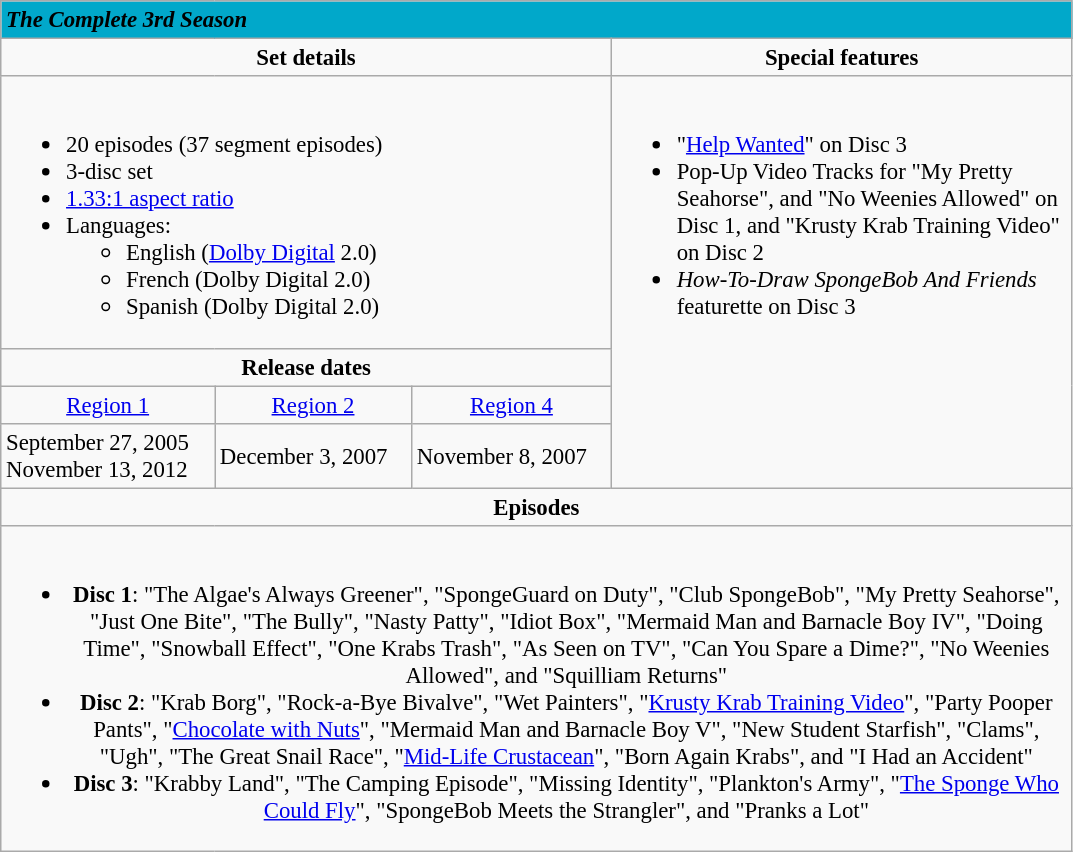<table class="wikitable" style="font-size: 95%;">
<tr style="background:#01A8CA; color:#000;">
<td colspan="4"><strong><em>The Complete 3rd Season</em></strong></td>
</tr>
<tr valign="top">
<td style="text-align:center; width:400px;" colspan="3"><strong>Set details</strong></td>
<td style="width:300px; text-align:center;"><strong>Special features</strong></td>
</tr>
<tr valign="top">
<td colspan="3" style="text-align:left; width:400px;"><br><ul><li>20 episodes (37 segment episodes)</li><li>3-disc set</li><li><a href='#'>1.33:1 aspect ratio</a></li><li>Languages:<ul><li>English (<a href='#'>Dolby Digital</a> 2.0)</li><li>French (Dolby Digital 2.0)</li><li>Spanish (Dolby Digital 2.0)</li></ul></li></ul></td>
<td rowspan="4" style="text-align:left; width:300px;"><br><ul><li>"<a href='#'>Help Wanted</a>" on Disc 3</li><li>Pop-Up Video Tracks for "My Pretty Seahorse", and "No Weenies Allowed" on Disc 1, and "Krusty Krab Training Video" on Disc 2</li><li><em>How-To-Draw SpongeBob And Friends</em> featurette on Disc 3</li></ul></td>
</tr>
<tr>
<td colspan="3" style="text-align:center;"><strong>Release dates</strong></td>
</tr>
<tr>
<td style="text-align:center;"><a href='#'>Region 1</a></td>
<td style="text-align:center;"><a href='#'>Region 2</a></td>
<td style="text-align:center;"><a href='#'>Region 4</a></td>
</tr>
<tr>
<td>September 27, 2005<br>November 13, 2012</td>
<td>December 3, 2007</td>
<td>November 8, 2007</td>
</tr>
<tr>
<td style="text-align:center; width:400px;" colspan="4"><strong>Episodes</strong></td>
</tr>
<tr>
<td style="text-align:center; width:400px;" colspan="4"><br><ul><li><strong>Disc 1</strong>: "The Algae's Always Greener", "SpongeGuard on Duty", "Club SpongeBob", "My Pretty Seahorse", "Just One Bite", "The Bully", "Nasty Patty", "Idiot Box", "Mermaid Man and Barnacle Boy IV", "Doing Time", "Snowball Effect", "One Krabs Trash", "As Seen on TV", "Can You Spare a Dime?", "No Weenies Allowed", and "Squilliam Returns"</li><li><strong>Disc 2</strong>: "Krab Borg", "Rock-a-Bye Bivalve", "Wet Painters", "<a href='#'>Krusty Krab Training Video</a>", "Party Pooper Pants", "<a href='#'>Chocolate with Nuts</a>", "Mermaid Man and Barnacle Boy V", "New Student Starfish", "Clams", "Ugh", "The Great Snail Race", "<a href='#'>Mid-Life Crustacean</a>", "Born Again Krabs", and "I Had an Accident"</li><li><strong>Disc 3</strong>: "Krabby Land", "The Camping Episode", "Missing Identity", "Plankton's Army", "<a href='#'>The Sponge Who Could Fly</a>", "SpongeBob Meets the Strangler", and "Pranks a Lot"</li></ul></td>
</tr>
</table>
